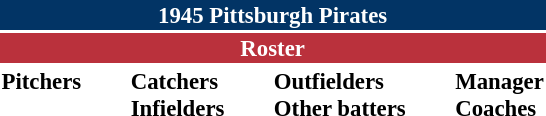<table class="toccolours" style="font-size: 95%;">
<tr>
<th colspan="10" style="background-color: #023465; color: white; text-align: center;">1945 Pittsburgh Pirates</th>
</tr>
<tr>
<td colspan="10" style="background-color: #ba313c; color: white; text-align: center;"><strong>Roster</strong></td>
</tr>
<tr>
<td valign="top"><strong>Pitchers</strong><br>










</td>
<td width="25px"></td>
<td valign="top"><strong>Catchers</strong><br>



<strong>Infielders</strong>








</td>
<td width="25px"></td>
<td valign="top"><strong>Outfielders</strong><br>




<strong>Other batters</strong>

</td>
<td width="25px"></td>
<td valign="top"><strong>Manager</strong><br>
<strong>Coaches</strong>


</td>
</tr>
</table>
